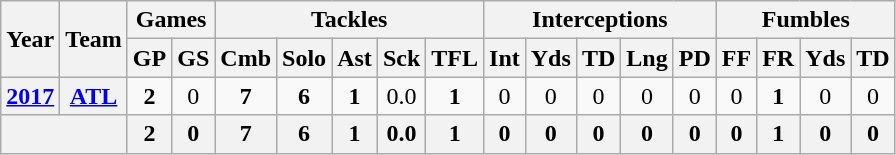<table class="wikitable" style="text-align:center">
<tr>
<th rowspan="2">Year</th>
<th rowspan="2">Team</th>
<th colspan="2">Games</th>
<th colspan="5">Tackles</th>
<th colspan="5">Interceptions</th>
<th colspan="4">Fumbles</th>
</tr>
<tr>
<th>GP</th>
<th>GS</th>
<th>Cmb</th>
<th>Solo</th>
<th>Ast</th>
<th>Sck</th>
<th>TFL</th>
<th>Int</th>
<th>Yds</th>
<th>TD</th>
<th>Lng</th>
<th>PD</th>
<th>FF</th>
<th>FR</th>
<th>Yds</th>
<th>TD</th>
</tr>
<tr>
<th><a href='#'>2017</a></th>
<th><a href='#'>ATL</a></th>
<td><strong>2</strong></td>
<td>0</td>
<td><strong>7</strong></td>
<td><strong>6</strong></td>
<td><strong>1</strong></td>
<td>0.0</td>
<td><strong>1</strong></td>
<td>0</td>
<td>0</td>
<td>0</td>
<td>0</td>
<td>0</td>
<td>0</td>
<td><strong>1</strong></td>
<td>0</td>
<td>0</td>
</tr>
<tr>
<th colspan="2"></th>
<th>2</th>
<th>0</th>
<th>7</th>
<th>6</th>
<th>1</th>
<th>0.0</th>
<th>1</th>
<th>0</th>
<th>0</th>
<th>0</th>
<th>0</th>
<th>0</th>
<th>0</th>
<th>1</th>
<th>0</th>
<th>0</th>
</tr>
</table>
